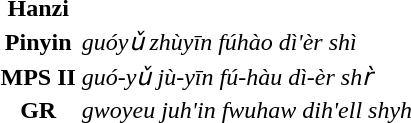<table>
<tr>
<th>Hanzi</th>
<td></td>
</tr>
<tr>
<th>Pinyin</th>
<td><em>guóyǔ zhùyīn fúhào dì'èr shì</em></td>
</tr>
<tr>
<th>MPS II</th>
<td><em>guó-yǔ jù-yīn fú-hàu dì-èr shr̀</em></td>
</tr>
<tr>
<th>GR</th>
<td><em>gwoyeu juh'in fwuhaw dih'ell shyh</em></td>
</tr>
</table>
